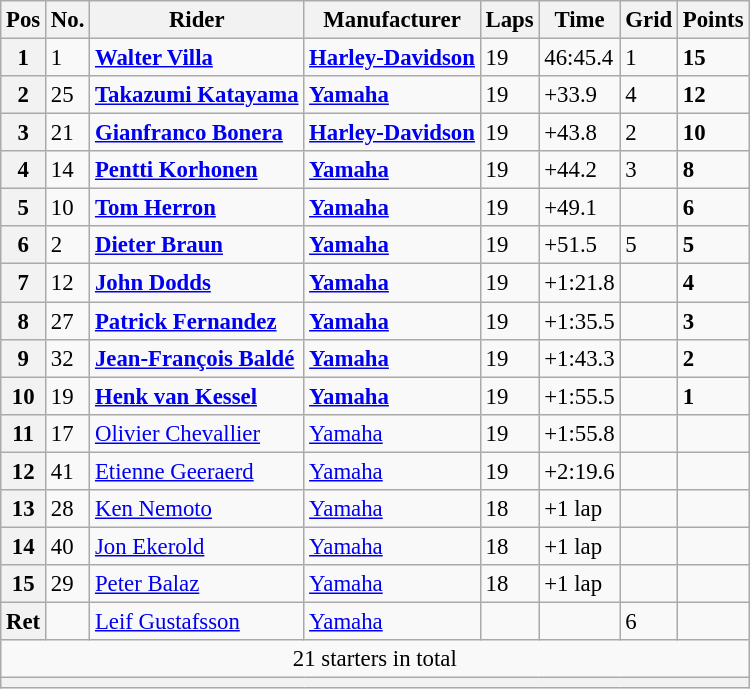<table class="wikitable" style="font-size: 95%;">
<tr>
<th>Pos</th>
<th>No.</th>
<th>Rider</th>
<th>Manufacturer</th>
<th>Laps</th>
<th>Time</th>
<th>Grid</th>
<th>Points</th>
</tr>
<tr>
<th>1</th>
<td>1</td>
<td> <strong><a href='#'>Walter Villa</a></strong></td>
<td><strong><a href='#'>Harley-Davidson</a></strong></td>
<td>19</td>
<td>46:45.4</td>
<td>1</td>
<td><strong>15</strong></td>
</tr>
<tr>
<th>2</th>
<td>25</td>
<td> <strong><a href='#'>Takazumi Katayama</a></strong></td>
<td><strong><a href='#'>Yamaha</a></strong></td>
<td>19</td>
<td>+33.9</td>
<td>4</td>
<td><strong>12</strong></td>
</tr>
<tr>
<th>3</th>
<td>21</td>
<td> <strong><a href='#'>Gianfranco Bonera</a></strong></td>
<td><strong><a href='#'>Harley-Davidson</a></strong></td>
<td>19</td>
<td>+43.8</td>
<td>2</td>
<td><strong>10</strong></td>
</tr>
<tr>
<th>4</th>
<td>14</td>
<td> <strong><a href='#'>Pentti Korhonen</a></strong></td>
<td><strong><a href='#'>Yamaha</a></strong></td>
<td>19</td>
<td>+44.2</td>
<td>3</td>
<td><strong>8</strong></td>
</tr>
<tr>
<th>5</th>
<td>10</td>
<td> <strong><a href='#'>Tom Herron</a></strong></td>
<td><strong><a href='#'>Yamaha</a></strong></td>
<td>19</td>
<td>+49.1</td>
<td></td>
<td><strong>6</strong></td>
</tr>
<tr>
<th>6</th>
<td>2</td>
<td> <strong><a href='#'>Dieter Braun</a></strong></td>
<td><strong><a href='#'>Yamaha</a></strong></td>
<td>19</td>
<td>+51.5</td>
<td>5</td>
<td><strong>5</strong></td>
</tr>
<tr>
<th>7</th>
<td>12</td>
<td> <strong><a href='#'>John Dodds</a></strong></td>
<td><strong><a href='#'>Yamaha</a></strong></td>
<td>19</td>
<td>+1:21.8</td>
<td></td>
<td><strong>4</strong></td>
</tr>
<tr>
<th>8</th>
<td>27</td>
<td> <strong><a href='#'>Patrick Fernandez</a></strong></td>
<td><strong><a href='#'>Yamaha</a></strong></td>
<td>19</td>
<td>+1:35.5</td>
<td></td>
<td><strong>3</strong></td>
</tr>
<tr>
<th>9</th>
<td>32</td>
<td> <strong><a href='#'>Jean-François Baldé</a></strong></td>
<td><strong><a href='#'>Yamaha</a></strong></td>
<td>19</td>
<td>+1:43.3</td>
<td></td>
<td><strong>2</strong></td>
</tr>
<tr>
<th>10</th>
<td>19</td>
<td> <strong><a href='#'>Henk van Kessel</a></strong></td>
<td><strong><a href='#'>Yamaha</a></strong></td>
<td>19</td>
<td>+1:55.5</td>
<td></td>
<td><strong>1</strong></td>
</tr>
<tr>
<th>11</th>
<td>17</td>
<td> <a href='#'>Olivier Chevallier</a></td>
<td><a href='#'>Yamaha</a></td>
<td>19</td>
<td>+1:55.8</td>
<td></td>
<td></td>
</tr>
<tr>
<th>12</th>
<td>41</td>
<td> <a href='#'>Etienne Geeraerd</a></td>
<td><a href='#'>Yamaha</a></td>
<td>19</td>
<td>+2:19.6</td>
<td></td>
<td></td>
</tr>
<tr>
<th>13</th>
<td>28</td>
<td> <a href='#'>Ken Nemoto</a></td>
<td><a href='#'>Yamaha</a></td>
<td>18</td>
<td>+1 lap</td>
<td></td>
<td></td>
</tr>
<tr>
<th>14</th>
<td>40</td>
<td> <a href='#'>Jon Ekerold</a></td>
<td><a href='#'>Yamaha</a></td>
<td>18</td>
<td>+1 lap</td>
<td></td>
<td></td>
</tr>
<tr>
<th>15</th>
<td>29</td>
<td> <a href='#'>Peter Balaz</a></td>
<td><a href='#'>Yamaha</a></td>
<td>18</td>
<td>+1 lap</td>
<td></td>
<td></td>
</tr>
<tr>
<th>Ret</th>
<td></td>
<td> <a href='#'>Leif Gustafsson</a></td>
<td><a href='#'>Yamaha</a></td>
<td></td>
<td></td>
<td>6</td>
<td></td>
</tr>
<tr>
<td colspan=8 align=center>21 starters in total</td>
</tr>
<tr>
<th colspan=8></th>
</tr>
</table>
